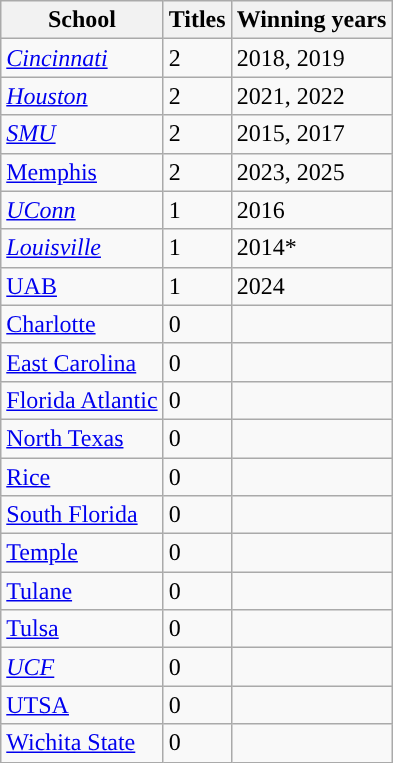<table class="wikitable sortable">
<tr>
<th width=px>School</th>
<th width=px>Titles</th>
<th width=px>Winning years</th>
</tr>
<tr>
<td><em><a href='#'>Cincinnati</a></em></td>
<td>2</td>
<td>2018, 2019</td>
</tr>
<tr>
<td><em><a href='#'>Houston</a></em></td>
<td>2</td>
<td>2021, 2022</td>
</tr>
<tr>
<td><em><a href='#'>SMU</a></em></td>
<td>2</td>
<td>2015, 2017</td>
</tr>
<tr>
<td><a href='#'>Memphis</a></td>
<td>2</td>
<td>2023, 2025</td>
</tr>
<tr>
<td><em><a href='#'>UConn</a></em></td>
<td>1</td>
<td>2016</td>
</tr>
<tr>
<td><em><a href='#'>Louisville</a></em></td>
<td>1</td>
<td>2014*</td>
</tr>
<tr>
<td><a href='#'>UAB</a></td>
<td>1</td>
<td>2024</td>
</tr>
<tr>
<td><a href='#'>Charlotte</a></td>
<td>0</td>
<td></td>
</tr>
<tr>
<td><a href='#'>East Carolina</a></td>
<td>0</td>
<td></td>
</tr>
<tr>
<td><a href='#'>Florida Atlantic</a></td>
<td>0</td>
</tr>
<tr>
<td><a href='#'>North Texas</a></td>
<td>0</td>
<td></td>
</tr>
<tr>
<td><a href='#'>Rice</a></td>
<td>0</td>
<td></td>
</tr>
<tr>
<td><a href='#'>South Florida</a></td>
<td>0</td>
<td></td>
</tr>
<tr>
<td><a href='#'>Temple</a></td>
<td>0</td>
<td></td>
</tr>
<tr>
<td><a href='#'>Tulane</a></td>
<td>0</td>
<td></td>
</tr>
<tr>
<td><a href='#'>Tulsa</a></td>
<td>0</td>
<td></td>
</tr>
<tr>
<td><em><a href='#'>UCF</a></em></td>
<td>0</td>
<td></td>
</tr>
<tr>
<td><a href='#'>UTSA</a></td>
<td>0</td>
<td></td>
</tr>
<tr>
<td><a href='#'>Wichita State</a></td>
<td>0</td>
<td></td>
</tr>
</table>
